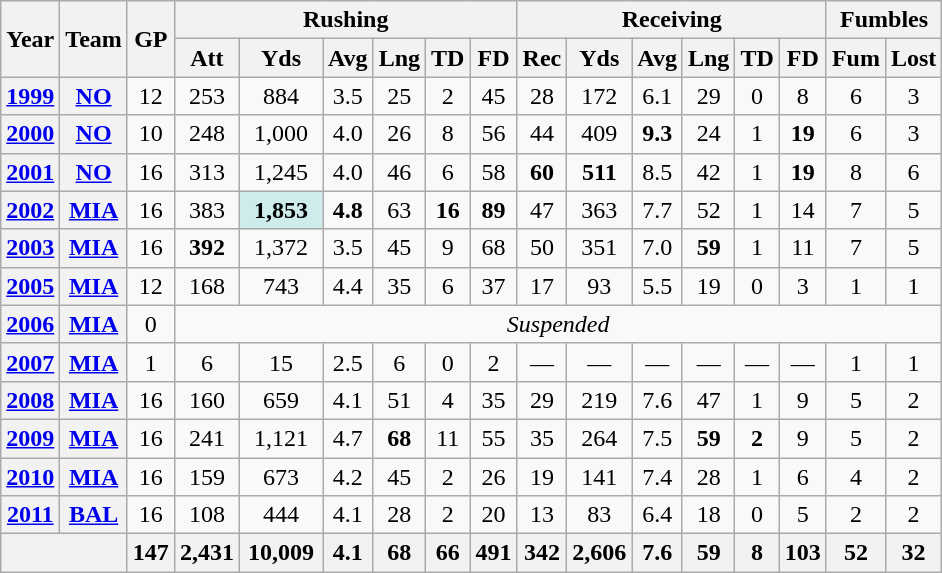<table class=wikitable style="text-align:center;">
<tr>
<th rowspan="2">Year</th>
<th rowspan="2">Team</th>
<th rowspan="2">GP</th>
<th colspan="6">Rushing</th>
<th colspan="6">Receiving</th>
<th colspan="2">Fumbles</th>
</tr>
<tr>
<th>Att</th>
<th>Yds</th>
<th>Avg</th>
<th>Lng</th>
<th>TD</th>
<th>FD</th>
<th>Rec</th>
<th>Yds</th>
<th>Avg</th>
<th>Lng</th>
<th>TD</th>
<th>FD</th>
<th>Fum</th>
<th>Lost</th>
</tr>
<tr>
<th><a href='#'>1999</a></th>
<th><a href='#'>NO</a></th>
<td>12</td>
<td>253</td>
<td>884</td>
<td>3.5</td>
<td>25</td>
<td>2</td>
<td>45</td>
<td>28</td>
<td>172</td>
<td>6.1</td>
<td>29</td>
<td>0</td>
<td>8</td>
<td>6</td>
<td>3</td>
</tr>
<tr>
<th><a href='#'>2000</a></th>
<th><a href='#'>NO</a></th>
<td>10</td>
<td>248</td>
<td>1,000</td>
<td>4.0</td>
<td>26</td>
<td>8</td>
<td>56</td>
<td>44</td>
<td>409</td>
<td><strong>9.3</strong></td>
<td>24</td>
<td>1</td>
<td><strong>19</strong></td>
<td>6</td>
<td>3</td>
</tr>
<tr>
<th><a href='#'>2001</a></th>
<th><a href='#'>NO</a></th>
<td>16</td>
<td>313</td>
<td>1,245</td>
<td>4.0</td>
<td>46</td>
<td>6</td>
<td>58</td>
<td><strong>60</strong></td>
<td><strong>511</strong></td>
<td>8.5</td>
<td>42</td>
<td>1</td>
<td><strong>19</strong></td>
<td>8</td>
<td>6</td>
</tr>
<tr>
<th><a href='#'>2002</a></th>
<th><a href='#'>MIA</a></th>
<td>16</td>
<td>383</td>
<td style="background:#cfecec; width:3em;"><strong>1,853</strong></td>
<td><strong>4.8</strong></td>
<td>63</td>
<td><strong>16</strong></td>
<td><strong>89</strong></td>
<td>47</td>
<td>363</td>
<td>7.7</td>
<td>52</td>
<td>1</td>
<td>14</td>
<td>7</td>
<td>5</td>
</tr>
<tr>
<th><a href='#'>2003</a></th>
<th><a href='#'>MIA</a></th>
<td>16</td>
<td><strong>392</strong></td>
<td>1,372</td>
<td>3.5</td>
<td>45</td>
<td>9</td>
<td>68</td>
<td>50</td>
<td>351</td>
<td>7.0</td>
<td><strong>59</strong></td>
<td>1</td>
<td>11</td>
<td>7</td>
<td>5</td>
</tr>
<tr>
<th><a href='#'>2005</a></th>
<th><a href='#'>MIA</a></th>
<td>12</td>
<td>168</td>
<td>743</td>
<td>4.4</td>
<td>35</td>
<td>6</td>
<td>37</td>
<td>17</td>
<td>93</td>
<td>5.5</td>
<td>19</td>
<td>0</td>
<td>3</td>
<td>1</td>
<td>1</td>
</tr>
<tr>
<th><a href='#'>2006</a></th>
<th><a href='#'>MIA</a></th>
<td>0</td>
<td colspan="14"><em>Suspended</em></td>
</tr>
<tr>
<th><a href='#'>2007</a></th>
<th><a href='#'>MIA</a></th>
<td>1</td>
<td>6</td>
<td>15</td>
<td>2.5</td>
<td>6</td>
<td>0</td>
<td>2</td>
<td>—</td>
<td>—</td>
<td>—</td>
<td>—</td>
<td>—</td>
<td>—</td>
<td>1</td>
<td>1</td>
</tr>
<tr>
<th><a href='#'>2008</a></th>
<th><a href='#'>MIA</a></th>
<td>16</td>
<td>160</td>
<td>659</td>
<td>4.1</td>
<td>51</td>
<td>4</td>
<td>35</td>
<td>29</td>
<td>219</td>
<td>7.6</td>
<td>47</td>
<td>1</td>
<td>9</td>
<td>5</td>
<td>2</td>
</tr>
<tr>
<th><a href='#'>2009</a></th>
<th><a href='#'>MIA</a></th>
<td>16</td>
<td>241</td>
<td>1,121</td>
<td>4.7</td>
<td><strong>68</strong></td>
<td>11</td>
<td>55</td>
<td>35</td>
<td>264</td>
<td>7.5</td>
<td><strong>59</strong></td>
<td><strong>2</strong></td>
<td>9</td>
<td>5</td>
<td>2</td>
</tr>
<tr>
<th><a href='#'>2010</a></th>
<th><a href='#'>MIA</a></th>
<td>16</td>
<td>159</td>
<td>673</td>
<td>4.2</td>
<td>45</td>
<td>2</td>
<td>26</td>
<td>19</td>
<td>141</td>
<td>7.4</td>
<td>28</td>
<td>1</td>
<td>6</td>
<td>4</td>
<td>2</td>
</tr>
<tr>
<th><a href='#'>2011</a></th>
<th><a href='#'>BAL</a></th>
<td>16</td>
<td>108</td>
<td>444</td>
<td>4.1</td>
<td>28</td>
<td>2</td>
<td>20</td>
<td>13</td>
<td>83</td>
<td>6.4</td>
<td>18</td>
<td>0</td>
<td>5</td>
<td>2</td>
<td>2</td>
</tr>
<tr>
<th colspan="2"></th>
<th>147</th>
<th>2,431</th>
<th>10,009</th>
<th>4.1</th>
<th>68</th>
<th>66</th>
<th>491</th>
<th>342</th>
<th>2,606</th>
<th>7.6</th>
<th>59</th>
<th>8</th>
<th>103</th>
<th>52</th>
<th>32</th>
</tr>
</table>
